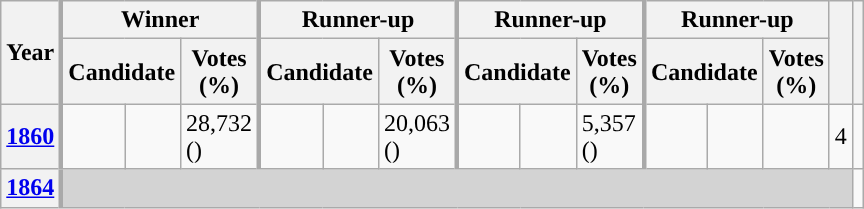<table class="wikitable">
<tr>
<th scope=col rowspan="2">Year</th>
<th scope=col colspan="3" style="border-left:3px solid darkgray;">Winner</th>
<th scope=col colspan="3" style="border-left:3px solid darkgray;">Runner-up</th>
<th scope=col colspan="3" style="border-left:3px solid darkgray;">Runner-up</th>
<th scope=col colspan="3" style="border-left:3px solid darkgray;">Runner-up</th>
<th scope="col" rowspan="2"></th>
<th scope="col" class="unsortable" rowspan="2"></th>
</tr>
<tr>
<th scope="col" style="border-left:3px solid darkgray;" colspan="2">Candidate</th>
<th scope="col" data-sort-type="number">Votes<br>(%)</th>
<th scope="col" style="border-left:3px solid darkgray;" colspan="2">Candidate</th>
<th scope="col" data-sort-type="number">Votes<br>(%)</th>
<th scope="col" style="border-left:3px solid darkgray;" colspan="2">Candidate</th>
<th>Votes<br>(%)</th>
<th scope="col" style="border-left:3px solid darkgray;" colspan="2">Candidate</th>
<th>Votes<br>(%)</th>
</tr>
<tr>
<th scope="row"> <a href='#'>1860</a></th>
<td style="text-align:left; border-left:3px solid darkgray; background-color:"></td>
<td><strong></strong> </td>
<td>28,732<br>()</td>
<td style="text-align:left; border-left:3px solid darkgray; background-color:"></td>
<td> </td>
<td>20,063<br>()</td>
<td style="text-align:left; border-left:3px solid darkgray; background-color:"></td>
<td> </td>
<td>5,357<br>()</td>
<td style="text-align:left; border-left:3px solid darkgray; background-color:"></td>
<td> </td>
<td></td>
<td>4</td>
<td></td>
</tr>
<tr>
<th> <a href='#'>1864</a></th>
<td colspan="13" style="text-align:left; border-left:3px solid darkgray; background:#D3D3D3;"></td>
<td></td>
</tr>
</table>
